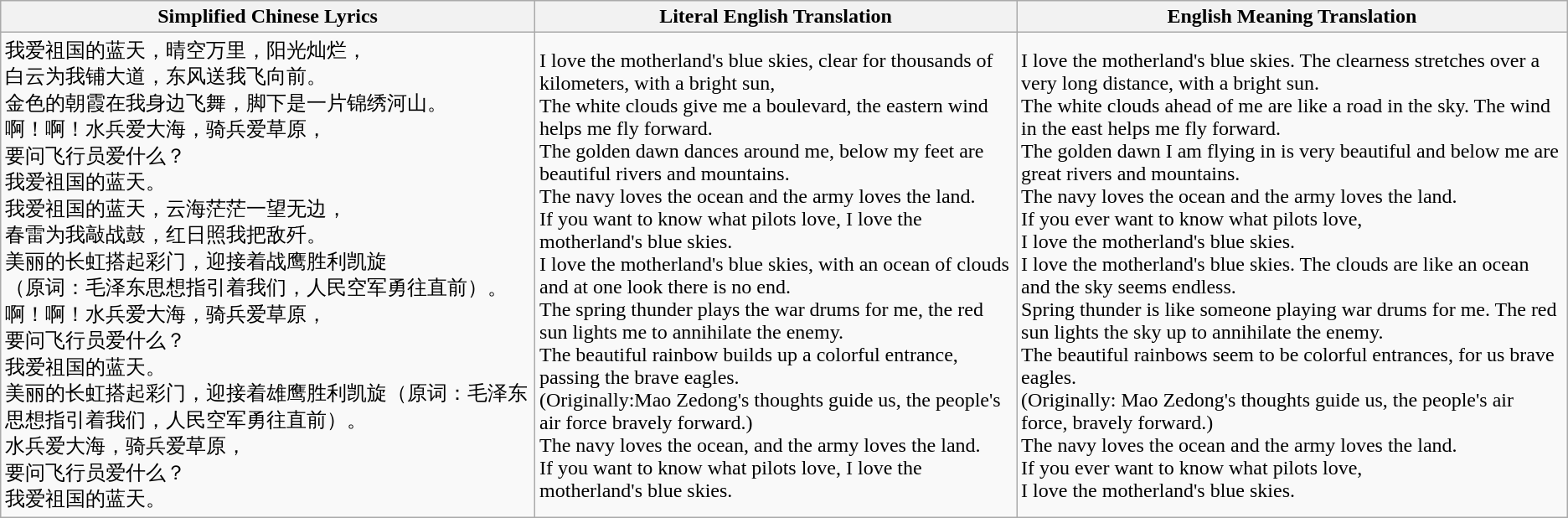<table class="wikitable sortable">
<tr>
<th>Simplified Chinese Lyrics</th>
<th>Literal English Translation</th>
<th>English Meaning Translation</th>
</tr>
<tr>
<td>我爱祖国的蓝天，晴空万里，阳光灿烂，<br>白云为我铺大道，东风送我飞向前。<br>金色的朝霞在我身边飞舞，脚下是一片锦绣河山。<br>啊！啊！水兵爱大海，骑兵爱草原，<br>要问飞行员爱什么？<br>我爱祖国的蓝天。<br>我爱祖国的蓝天，云海茫茫一望无边，<br>春雷为我敲战鼓，红日照我把敌歼。<br>美丽的长虹搭起彩门，迎接着战鹰胜利凯旋<br>（原词：毛泽东思想指引着我们，人民空军勇往直前）。<br>啊！啊！水兵爱大海，骑兵爱草原，<br>要问飞行员爱什么？<br>我爱祖国的蓝天。<br>美丽的长虹搭起彩门，迎接着雄鹰胜利凯旋（原词：毛泽东思想指引着我们，人民空军勇往直前）。<br>水兵爱大海，骑兵爱草原，<br>要问飞行员爱什么？<br>我爱祖国的蓝天。</td>
<td>I love the motherland's blue skies, clear for thousands of kilometers, with a bright sun,<br>The white clouds give me a boulevard, the eastern wind helps me fly forward.<br>The golden dawn dances around me, below my feet are beautiful rivers and mountains.<br>The navy loves the ocean and the army loves the land.<br>If you want to know what pilots love, I love the motherland's blue skies.<br>I love the motherland's blue skies, with an ocean of clouds and at one look there is no end.<br>The spring thunder plays the war drums for me, the red sun lights me to annihilate the enemy.<br>The beautiful rainbow builds up a colorful entrance, passing the brave eagles.<br>(Originally:Mao Zedong's thoughts guide us, the people's air force bravely forward.)<br>The navy loves the ocean, and the army loves the land.<br>If you want to know what pilots love, I love the motherland's blue skies.</td>
<td>I love the motherland's blue skies. The clearness stretches over a very long distance, with a bright sun.<br>The white clouds ahead of me are like a road in the sky. The wind in the east helps me fly forward.<br>The golden dawn I am flying in is very beautiful and below me are great rivers and mountains.<br>The navy loves the ocean and the army loves the land.<br>If you ever want to know what pilots love,<br>I love the motherland's blue skies.<br>I love the motherland's blue skies. The clouds are like an ocean and the sky seems endless.<br>Spring thunder is like someone playing war drums for me. The red sun lights the sky up to annihilate the enemy.<br>The beautiful rainbows seem to be colorful entrances, for us brave eagles.<br>(Originally: Mao Zedong's thoughts guide us, the people's air force, bravely forward.)<br>The navy loves the ocean and the army loves the land.<br>If you ever want to know what pilots love,<br>I love the motherland's blue skies.</td>
</tr>
</table>
